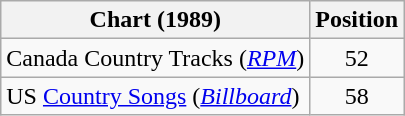<table class="wikitable sortable">
<tr>
<th scope="col">Chart (1989)</th>
<th scope="col">Position</th>
</tr>
<tr>
<td>Canada Country Tracks (<em><a href='#'>RPM</a></em>)</td>
<td style="text-align:center;">52</td>
</tr>
<tr>
<td>US <a href='#'>Country Songs</a> (<em><a href='#'>Billboard</a></em>)</td>
<td style="text-align:center;">58</td>
</tr>
</table>
